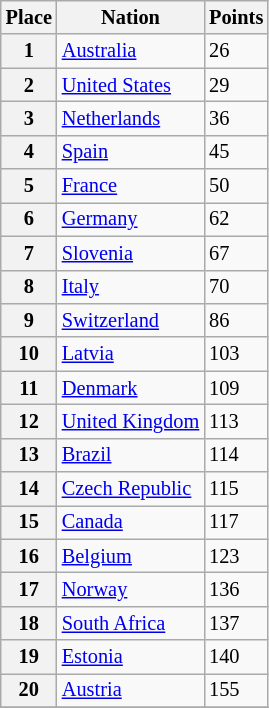<table class="wikitable" style="font-size: 85%">
<tr>
<th>Place</th>
<th>Nation</th>
<th>Points</th>
</tr>
<tr>
<th>1</th>
<td> <a href='#'>Australia</a></td>
<td>26</td>
</tr>
<tr>
<th>2</th>
<td> <a href='#'>United States</a></td>
<td>29</td>
</tr>
<tr>
<th>3</th>
<td> <a href='#'>Netherlands</a></td>
<td>36</td>
</tr>
<tr>
<th>4</th>
<td> <a href='#'>Spain</a></td>
<td>45</td>
</tr>
<tr>
<th>5</th>
<td> <a href='#'>France</a></td>
<td>50</td>
</tr>
<tr>
<th>6</th>
<td> <a href='#'>Germany</a></td>
<td>62</td>
</tr>
<tr>
<th>7</th>
<td> <a href='#'>Slovenia</a></td>
<td>67</td>
</tr>
<tr>
<th>8</th>
<td> <a href='#'>Italy</a></td>
<td>70</td>
</tr>
<tr>
<th>9</th>
<td> <a href='#'>Switzerland</a></td>
<td>86</td>
</tr>
<tr>
<th>10</th>
<td> <a href='#'>Latvia</a></td>
<td>103</td>
</tr>
<tr>
<th>11</th>
<td> <a href='#'>Denmark</a></td>
<td>109</td>
</tr>
<tr>
<th>12</th>
<td> <a href='#'>United Kingdom</a></td>
<td>113</td>
</tr>
<tr>
<th>13</th>
<td> <a href='#'>Brazil</a></td>
<td>114</td>
</tr>
<tr>
<th>14</th>
<td> <a href='#'>Czech Republic</a></td>
<td>115</td>
</tr>
<tr>
<th>15</th>
<td> <a href='#'>Canada</a></td>
<td>117</td>
</tr>
<tr>
<th>16</th>
<td> <a href='#'>Belgium</a></td>
<td>123</td>
</tr>
<tr>
<th>17</th>
<td> <a href='#'>Norway</a></td>
<td>136</td>
</tr>
<tr>
<th>18</th>
<td> <a href='#'>South Africa</a></td>
<td>137</td>
</tr>
<tr>
<th>19</th>
<td> <a href='#'>Estonia</a></td>
<td>140</td>
</tr>
<tr>
<th>20</th>
<td> <a href='#'>Austria</a></td>
<td>155</td>
</tr>
<tr>
</tr>
</table>
